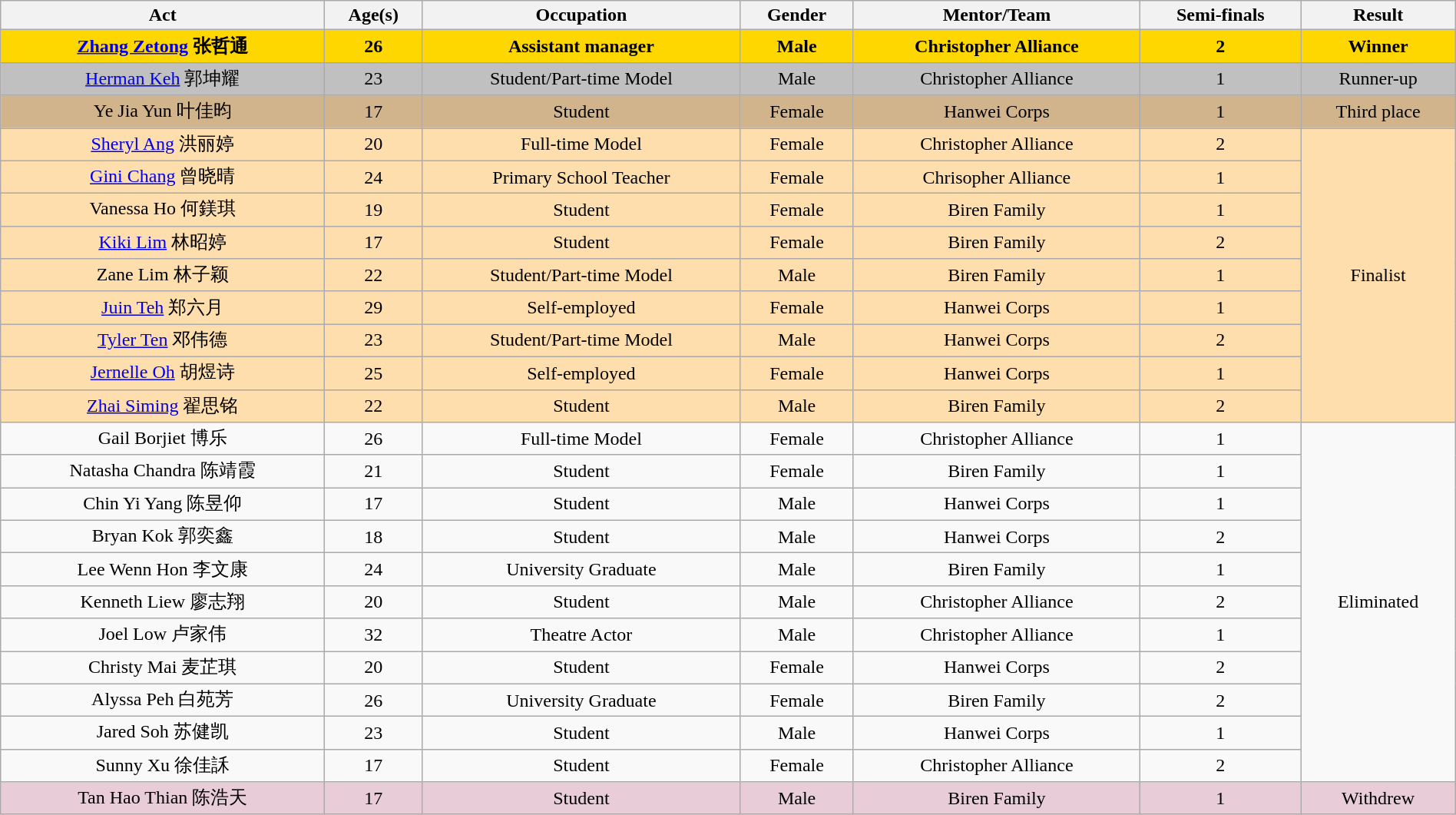<table class="wikitable sortable" style="width:100%; text-align:center;">
<tr>
<th>Act</th>
<th>Age(s)</th>
<th>Occupation</th>
<th>Gender</th>
<th>Mentor/Team</th>
<th>Semi-finals</th>
<th>Result</th>
</tr>
<tr style="background:gold;">
<td><strong><a href='#'>Zhang Zetong</a> 张哲通</strong></td>
<td><strong>26</strong></td>
<td><strong>Assistant manager</strong></td>
<td><strong>Male</strong></td>
<td><strong>Christopher Alliance</strong></td>
<td><strong>2</strong></td>
<td><strong>Winner</strong></td>
</tr>
<tr style="background:silver;">
<td><a href='#'>Herman Keh</a> 郭坤耀</td>
<td>23</td>
<td>Student/Part-time Model</td>
<td>Male</td>
<td>Christopher Alliance</td>
<td>1</td>
<td>Runner-up</td>
</tr>
<tr style="background:tan;">
<td>Ye Jia Yun 叶佳昀</td>
<td>17</td>
<td>Student</td>
<td>Female</td>
<td>Hanwei Corps</td>
<td>1</td>
<td>Third place</td>
</tr>
<tr style="background:navajowhite;">
<td><a href='#'>Sheryl Ang</a> 洪丽婷</td>
<td>20</td>
<td>Full-time Model</td>
<td>Female</td>
<td>Christopher Alliance</td>
<td>2</td>
<td rowspan=9>Finalist</td>
</tr>
<tr style="background:navajowhite;">
<td><a href='#'>Gini Chang</a> 曾晓晴</td>
<td>24</td>
<td>Primary School Teacher</td>
<td>Female</td>
<td>Chrisopher Alliance</td>
<td>1</td>
</tr>
<tr style="background:navajowhite;">
<td>Vanessa Ho 何鎂琪</td>
<td>19</td>
<td>Student</td>
<td>Female</td>
<td>Biren Family</td>
<td>1</td>
</tr>
<tr style="background:navajowhite;">
<td><a href='#'>Kiki Lim</a> 林昭婷</td>
<td>17</td>
<td>Student</td>
<td>Female</td>
<td>Biren Family</td>
<td>2</td>
</tr>
<tr style="background:navajowhite;">
<td>Zane Lim 林子颖</td>
<td>22</td>
<td>Student/Part-time Model</td>
<td>Male</td>
<td>Biren Family</td>
<td>1</td>
</tr>
<tr style="background:navajowhite;">
<td><a href='#'>Juin Teh</a> 郑六月</td>
<td>29</td>
<td>Self-employed</td>
<td>Female</td>
<td>Hanwei Corps</td>
<td>1</td>
</tr>
<tr style="background:navajowhite;">
<td><a href='#'>Tyler Ten</a> 邓伟德</td>
<td>23</td>
<td>Student/Part-time Model</td>
<td>Male</td>
<td>Hanwei Corps</td>
<td>2</td>
</tr>
<tr style="background:navajowhite;">
<td><a href='#'>Jernelle Oh</a> 胡煜诗</td>
<td>25</td>
<td>Self-employed</td>
<td>Female</td>
<td>Hanwei Corps</td>
<td>1</td>
</tr>
<tr style="background:navajowhite;">
<td><a href='#'>Zhai Siming</a> 翟思铭</td>
<td>22</td>
<td>Student</td>
<td>Male</td>
<td>Biren Family</td>
<td>2</td>
</tr>
<tr>
<td>Gail Borjiet 博乐</td>
<td>26</td>
<td>Full-time Model</td>
<td>Female</td>
<td>Christopher Alliance</td>
<td>1</td>
<td rowspan=11>Eliminated</td>
</tr>
<tr>
<td>Natasha Chandra 陈靖霞</td>
<td>21</td>
<td>Student</td>
<td>Female</td>
<td>Biren Family</td>
<td>1</td>
</tr>
<tr>
<td>Chin Yi Yang 陈昱仰</td>
<td>17</td>
<td>Student</td>
<td>Male</td>
<td>Hanwei Corps</td>
<td>1</td>
</tr>
<tr>
<td>Bryan Kok 郭奕鑫</td>
<td>18</td>
<td>Student</td>
<td>Male</td>
<td>Hanwei Corps</td>
<td>2</td>
</tr>
<tr>
<td>Lee Wenn Hon 李文康</td>
<td>24</td>
<td>University Graduate</td>
<td>Male</td>
<td>Biren Family</td>
<td>1</td>
</tr>
<tr>
<td>Kenneth Liew 廖志翔</td>
<td>20</td>
<td>Student</td>
<td>Male</td>
<td>Christopher Alliance</td>
<td>2</td>
</tr>
<tr>
<td>Joel Low 卢家伟</td>
<td>32</td>
<td>Theatre Actor</td>
<td>Male</td>
<td>Christopher Alliance</td>
<td>1</td>
</tr>
<tr>
<td>Christy Mai 麦芷琪</td>
<td>20</td>
<td>Student</td>
<td>Female</td>
<td>Hanwei Corps</td>
<td>2</td>
</tr>
<tr>
<td>Alyssa Peh 白苑芳</td>
<td>26</td>
<td>University Graduate</td>
<td>Female</td>
<td>Biren Family</td>
<td>2</td>
</tr>
<tr>
<td>Jared Soh 苏健凯</td>
<td>23</td>
<td>Student</td>
<td>Male</td>
<td>Hanwei Corps</td>
<td>1</td>
</tr>
<tr>
<td>Sunny Xu 徐佳訸</td>
<td>17</td>
<td>Student</td>
<td>Female</td>
<td>Christopher Alliance</td>
<td>2</td>
</tr>
<tr style="background:#E8CCD7;">
<td>Tan Hao Thian 陈浩天</td>
<td>17</td>
<td>Student</td>
<td>Male</td>
<td>Biren Family</td>
<td>1</td>
<td>Withdrew</td>
</tr>
</table>
